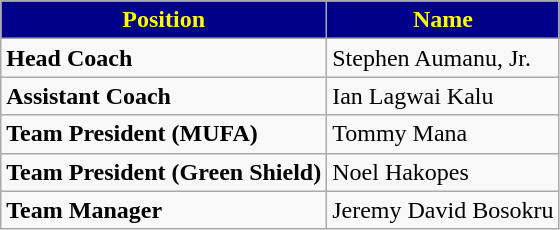<table class="wikitable">
<tr>
<th style="color:yellow; background:#00008B;">Position</th>
<th style="color:yellow; background:#00008B;">Name</th>
</tr>
<tr>
<td><strong>Head Coach</strong></td>
<td> Stephen Aumanu, Jr.</td>
</tr>
<tr>
<td><strong>Assistant Coach</strong></td>
<td> Ian Lagwai Kalu</td>
</tr>
<tr>
<td><strong>Team President (MUFA)</strong></td>
<td> Tommy Mana</td>
</tr>
<tr>
<td><strong>Team President (Green Shield)</strong></td>
<td> Noel Hakopes</td>
</tr>
<tr>
<td><strong>Team Manager</strong></td>
<td> Jeremy David Bosokru</td>
</tr>
</table>
